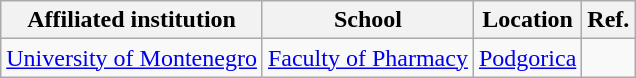<table class="wikitable sortable">
<tr>
<th>Affiliated institution</th>
<th>School</th>
<th>Location</th>
<th>Ref.</th>
</tr>
<tr>
<td><a href='#'>University of Montenegro</a></td>
<td><a href='#'>Faculty of Pharmacy</a></td>
<td><a href='#'>Podgorica</a></td>
<td></td>
</tr>
</table>
